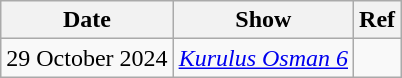<table class="wikitable">
<tr>
<th>Date</th>
<th>Show</th>
<th>Ref</th>
</tr>
<tr>
<td>29 October 2024</td>
<td><em><a href='#'>Kurulus Osman 6</a></em></td>
<td></td>
</tr>
</table>
